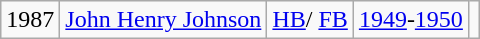<table class="wikitable"	style="text-align:center;">
<tr>
<td>1987</td>
<td><a href='#'>John Henry Johnson</a></td>
<td><a href='#'>HB</a>/ <a href='#'>FB</a></td>
<td><a href='#'>1949</a>-<a href='#'>1950</a></td>
<td></td>
</tr>
</table>
